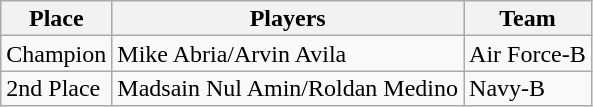<table class="wikitable" style="text-align:left; line-height:16px; width:auto;">
<tr>
<th>Place</th>
<th>Players</th>
<th>Team</th>
</tr>
<tr>
<td>Champion</td>
<td>Mike Abria/Arvin Avila</td>
<td>Air Force-B</td>
</tr>
<tr>
<td>2nd Place</td>
<td>Madsain Nul Amin/Roldan Medino</td>
<td>Navy-B</td>
</tr>
</table>
